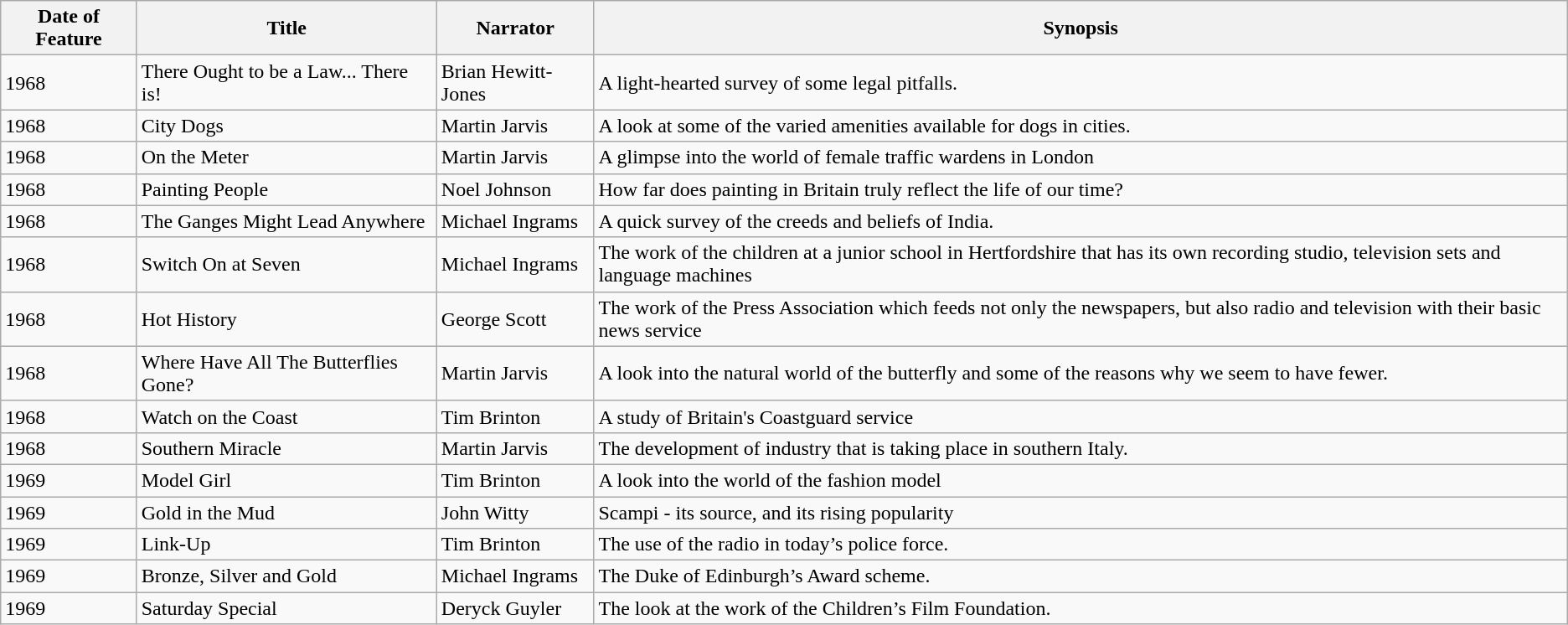<table class="wikitable">
<tr>
<th>Date of Feature</th>
<th>Title</th>
<th>Narrator</th>
<th>Synopsis</th>
</tr>
<tr>
<td>1968</td>
<td>There Ought to be a Law... There is!</td>
<td>Brian Hewitt-Jones</td>
<td>A light-hearted survey of some legal pitfalls.</td>
</tr>
<tr>
<td>1968</td>
<td>City Dogs</td>
<td>Martin Jarvis</td>
<td>A look at some of the varied amenities available for dogs in cities.</td>
</tr>
<tr>
<td>1968</td>
<td>On the Meter</td>
<td>Martin Jarvis</td>
<td>A glimpse into the world of female traffic wardens in London</td>
</tr>
<tr>
<td>1968</td>
<td>Painting People</td>
<td>Noel Johnson</td>
<td>How far does painting in Britain truly reflect the life of our time?</td>
</tr>
<tr>
<td>1968</td>
<td>The Ganges Might Lead Anywhere</td>
<td>Michael Ingrams</td>
<td>A quick survey of the creeds and beliefs of India.</td>
</tr>
<tr>
<td>1968</td>
<td>Switch On at Seven</td>
<td>Michael Ingrams</td>
<td>The work of the children at a junior school in Hertfordshire that has its own recording studio, television sets and language machines</td>
</tr>
<tr>
<td>1968</td>
<td>Hot History</td>
<td>George Scott</td>
<td>The work of the Press Association which feeds not only the newspapers, but also radio and television with their basic news service</td>
</tr>
<tr>
<td>1968</td>
<td>Where Have All The Butterflies Gone?</td>
<td>Martin Jarvis</td>
<td>A look into the natural world of the butterfly and some of the reasons why we seem to have fewer.</td>
</tr>
<tr>
<td>1968</td>
<td>Watch on the Coast</td>
<td>Tim Brinton</td>
<td>A study of Britain's Coastguard service</td>
</tr>
<tr>
<td>1968</td>
<td>Southern Miracle</td>
<td>Martin Jarvis</td>
<td>The development of industry that is taking place in southern Italy.</td>
</tr>
<tr>
<td>1969</td>
<td>Model Girl</td>
<td>Tim Brinton</td>
<td>A look into the world of the fashion model</td>
</tr>
<tr>
<td>1969</td>
<td>Gold in the Mud</td>
<td>John Witty</td>
<td>Scampi - its source, and its rising popularity</td>
</tr>
<tr>
<td>1969</td>
<td>Link-Up</td>
<td>Tim Brinton</td>
<td>The use of the radio in today’s police force.</td>
</tr>
<tr>
<td>1969</td>
<td>Bronze, Silver and Gold</td>
<td>Michael Ingrams</td>
<td>The Duke of Edinburgh’s Award scheme.</td>
</tr>
<tr>
<td>1969</td>
<td>Saturday Special</td>
<td>Deryck Guyler</td>
<td>The look at the work of the Children’s Film Foundation.</td>
</tr>
</table>
